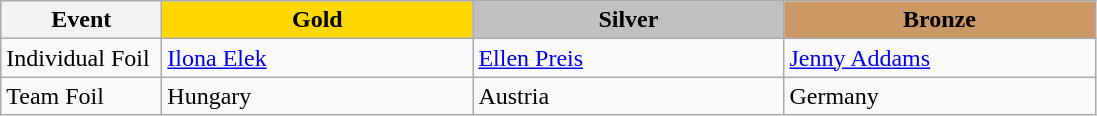<table class="wikitable">
<tr>
<th width="100">Event</th>
<th style="background-color:gold;" width="200"> Gold</th>
<th style="background-color:silver;" width="200"> Silver</th>
<th style="background-color:#CC9966;" width="200"> Bronze</th>
</tr>
<tr>
<td>Individual Foil</td>
<td> <a href='#'>Ilona Elek</a></td>
<td> <a href='#'>Ellen Preis</a></td>
<td> <a href='#'>Jenny Addams</a></td>
</tr>
<tr>
<td>Team Foil</td>
<td> Hungary</td>
<td> Austria</td>
<td> Germany</td>
</tr>
</table>
